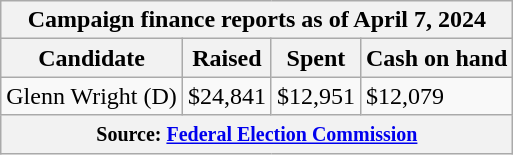<table class="wikitable sortable">
<tr>
<th colspan=4>Campaign finance reports as of April 7, 2024</th>
</tr>
<tr style="text-align:center;">
<th>Candidate</th>
<th>Raised</th>
<th>Spent</th>
<th>Cash on hand</th>
</tr>
<tr>
<td>Glenn Wright (D)</td>
<td>$24,841</td>
<td>$12,951</td>
<td>$12,079</td>
</tr>
<tr>
<th colspan="4"><small>Source: <a href='#'>Federal Election Commission</a></small></th>
</tr>
</table>
